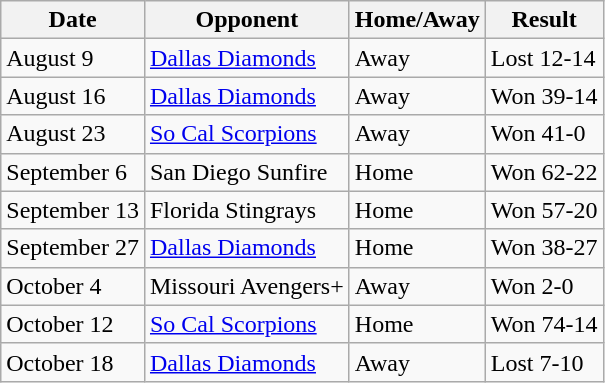<table class="wikitable">
<tr>
<th>Date</th>
<th>Opponent</th>
<th>Home/Away</th>
<th>Result</th>
</tr>
<tr>
<td>August 9</td>
<td><a href='#'>Dallas Diamonds</a></td>
<td>Away</td>
<td>Lost 12-14</td>
</tr>
<tr>
<td>August 16</td>
<td><a href='#'>Dallas Diamonds</a></td>
<td>Away</td>
<td>Won 39-14</td>
</tr>
<tr>
<td>August 23</td>
<td><a href='#'>So Cal Scorpions</a></td>
<td>Away</td>
<td>Won 41-0</td>
</tr>
<tr>
<td>September 6</td>
<td>San Diego Sunfire</td>
<td>Home</td>
<td>Won 62-22</td>
</tr>
<tr>
<td>September 13</td>
<td>Florida Stingrays</td>
<td>Home</td>
<td>Won 57-20</td>
</tr>
<tr>
<td>September 27</td>
<td><a href='#'>Dallas Diamonds</a></td>
<td>Home</td>
<td>Won 38-27</td>
</tr>
<tr>
<td>October 4</td>
<td>Missouri Avengers+</td>
<td>Away</td>
<td>Won 2-0</td>
</tr>
<tr>
<td>October 12</td>
<td><a href='#'>So Cal Scorpions</a></td>
<td>Home</td>
<td>Won 74-14</td>
</tr>
<tr>
<td>October 18</td>
<td><a href='#'>Dallas Diamonds</a></td>
<td>Away</td>
<td>Lost 7-10</td>
</tr>
</table>
